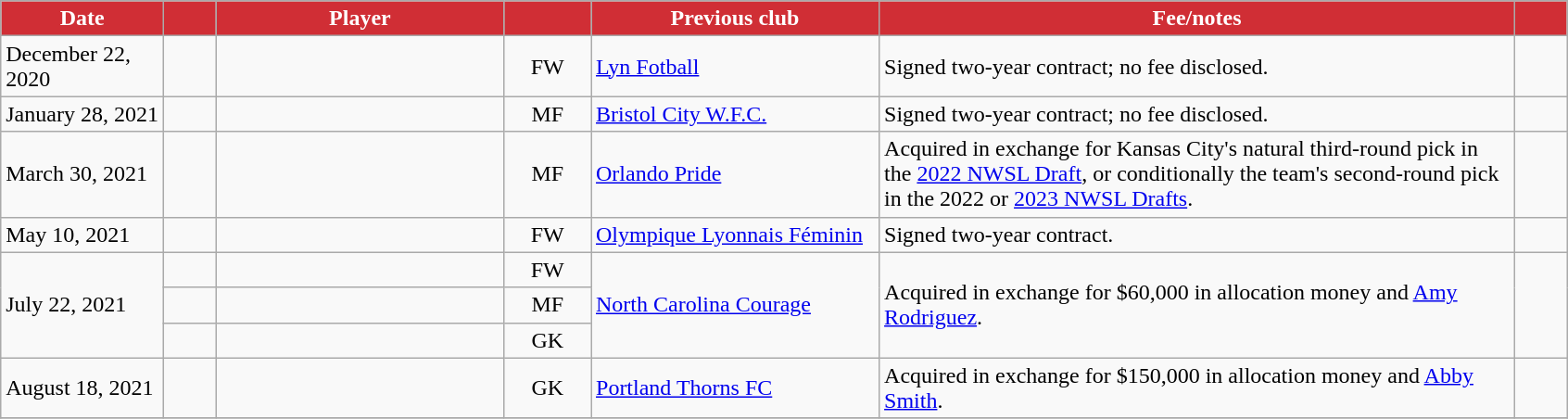<table class="wikitable sortable" style="text-align:left;">
<tr>
<th style="background:#d02e35; color:#fff; width:110px;" data-sort-type="date">Date</th>
<th style="background:#d02e35; color:#fff; width:30px;"></th>
<th style="background:#d02e35; color:#fff; width:200px;">Player</th>
<th style="background:#d02e35; color:#fff; width:55px;"></th>
<th style="background:#d02e35; color:#fff; width:200px;">Previous club</th>
<th style="background:#d02e35; color:#fff; width:450px;">Fee/notes</th>
<th style="background:#d02e35; color:#fff; width:30px;"></th>
</tr>
<tr>
<td>December 22, 2020</td>
<td></td>
<td></td>
<td align="center">FW</td>
<td> <a href='#'>Lyn Fotball</a></td>
<td>Signed two-year contract; no fee disclosed.</td>
<td></td>
</tr>
<tr>
<td>January 28, 2021</td>
<td></td>
<td></td>
<td align="center">MF</td>
<td> <a href='#'>Bristol City W.F.C.</a></td>
<td>Signed two-year contract; no fee disclosed.</td>
<td></td>
</tr>
<tr>
<td>March 30, 2021</td>
<td></td>
<td></td>
<td align="center">MF</td>
<td> <a href='#'>Orlando Pride</a></td>
<td>Acquired in exchange for Kansas City's natural third-round pick in the <a href='#'>2022 NWSL Draft</a>, or conditionally the team's second-round pick in the 2022 or <a href='#'>2023 NWSL Drafts</a>.</td>
<td></td>
</tr>
<tr>
<td>May 10, 2021</td>
<td></td>
<td></td>
<td align="center">FW</td>
<td> <a href='#'>Olympique Lyonnais Féminin</a></td>
<td>Signed two-year contract.</td>
<td></td>
</tr>
<tr>
<td rowspan="3">July 22, 2021</td>
<td></td>
<td></td>
<td align="center">FW</td>
<td rowspan="3"> <a href='#'>North Carolina Courage</a></td>
<td rowspan="3">Acquired in exchange for $60,000 in allocation money and <a href='#'>Amy Rodriguez</a>.</td>
<td rowspan="3"></td>
</tr>
<tr>
<td></td>
<td></td>
<td align="center">MF</td>
</tr>
<tr>
<td></td>
<td></td>
<td align="center">GK</td>
</tr>
<tr>
<td>August 18, 2021</td>
<td></td>
<td></td>
<td align="center">GK</td>
<td> <a href='#'>Portland Thorns FC</a></td>
<td>Acquired in exchange for $150,000 in allocation money and <a href='#'>Abby Smith</a>.</td>
<td></td>
</tr>
<tr>
</tr>
</table>
